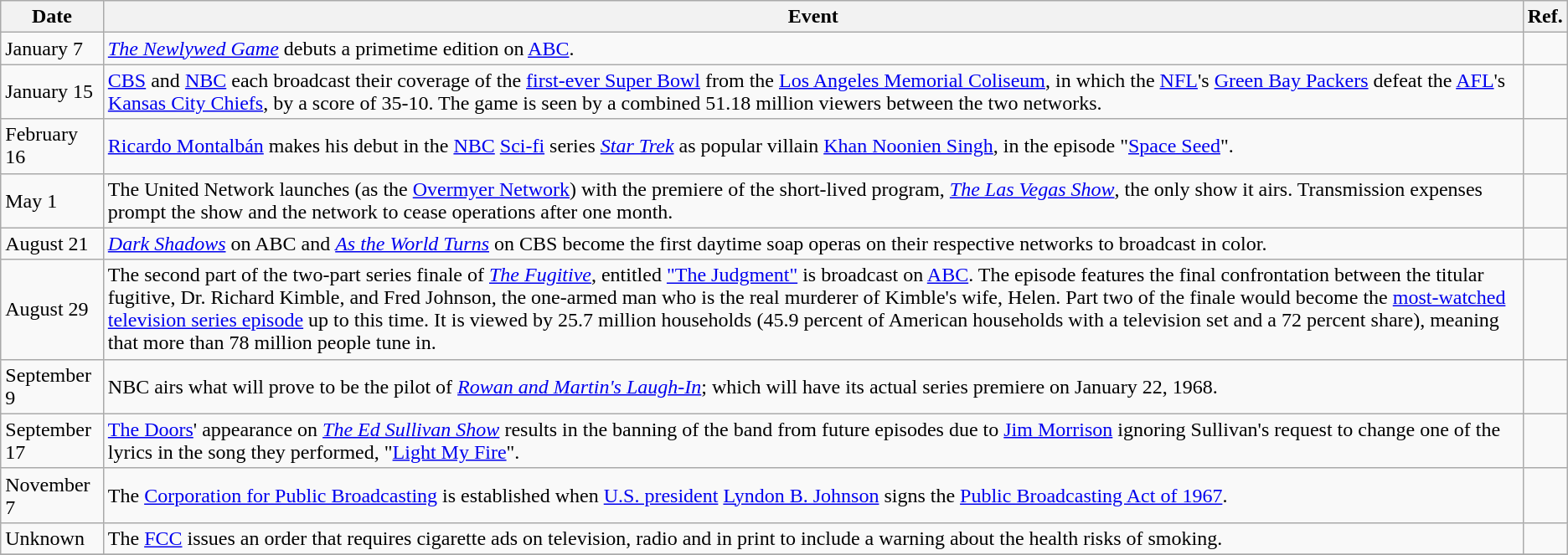<table class="wikitable sortable">
<tr>
<th>Date</th>
<th>Event</th>
<th>Ref.</th>
</tr>
<tr>
<td>January 7</td>
<td><em><a href='#'>The Newlywed Game</a></em> debuts a primetime edition on <a href='#'>ABC</a>.</td>
<td></td>
</tr>
<tr>
<td>January 15</td>
<td><a href='#'>CBS</a> and <a href='#'>NBC</a> each broadcast their coverage of the <a href='#'>first-ever Super Bowl</a> from the <a href='#'>Los Angeles Memorial Coliseum</a>, in which the <a href='#'>NFL</a>'s <a href='#'>Green Bay Packers</a> defeat the <a href='#'>AFL</a>'s <a href='#'>Kansas City Chiefs</a>, by a score of 35-10. The game is seen by a combined 51.18 million viewers between the two networks.</td>
<td></td>
</tr>
<tr>
<td>February 16</td>
<td><a href='#'>Ricardo Montalbán</a> makes his debut in the <a href='#'>NBC</a> <a href='#'>Sci-fi</a> series <em><a href='#'>Star Trek</a></em> as popular villain <a href='#'>Khan Noonien Singh</a>, in the episode "<a href='#'>Space Seed</a>".</td>
<td></td>
</tr>
<tr>
<td>May 1</td>
<td>The United Network launches (as the <a href='#'>Overmyer Network</a>) with the premiere of the short-lived program, <em><a href='#'>The Las Vegas Show</a></em>, the only show it airs. Transmission expenses prompt the show and the network to cease operations after one month.</td>
<td></td>
</tr>
<tr>
<td>August 21</td>
<td><em><a href='#'>Dark Shadows</a></em> on ABC and <em><a href='#'>As the World Turns</a></em> on CBS become the first daytime soap operas on their respective networks to broadcast in color.</td>
<td></td>
</tr>
<tr>
<td>August 29</td>
<td>The second part of the two-part series finale of <em><a href='#'>The Fugitive</a></em>, entitled <a href='#'>"The Judgment"</a> is broadcast on <a href='#'>ABC</a>. The episode features the final confrontation between the titular fugitive, Dr. Richard Kimble, and Fred Johnson, the one-armed man who is the real murderer of Kimble's wife, Helen. Part two of the finale would become the <a href='#'>most-watched television series episode</a> up to this time. It is viewed by 25.7 million households (45.9 percent of American households with a television set and a 72 percent share), meaning that more than 78 million people tune in.</td>
</tr>
<tr>
<td>September 9</td>
<td>NBC airs what will prove to be the pilot of <em><a href='#'>Rowan and Martin's Laugh-In</a></em>; which will have its actual series premiere on January 22, 1968.</td>
<td></td>
</tr>
<tr>
<td>September 17</td>
<td><a href='#'>The Doors</a>' appearance on <em><a href='#'>The Ed Sullivan Show</a></em> results in the banning of the band from future episodes due to <a href='#'>Jim Morrison</a> ignoring Sullivan's request to change one of the lyrics in the song they performed, "<a href='#'>Light My Fire</a>".</td>
<td></td>
</tr>
<tr>
<td>November 7</td>
<td>The <a href='#'>Corporation for Public Broadcasting</a> is established when <a href='#'>U.S. president</a> <a href='#'>Lyndon B. Johnson</a> signs the <a href='#'>Public Broadcasting Act of 1967</a>.</td>
<td></td>
</tr>
<tr>
<td>Unknown</td>
<td>The <a href='#'>FCC</a> issues an order that requires cigarette ads on television, radio and in print to include a warning about the health risks of smoking.</td>
<td></td>
</tr>
<tr>
</tr>
</table>
